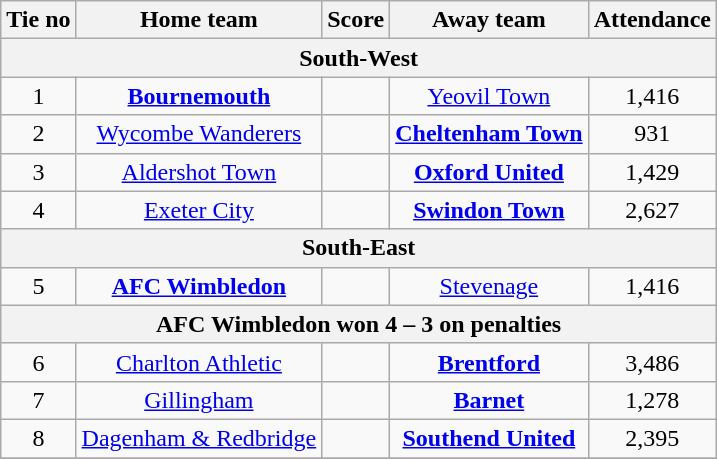<table class="wikitable" style="text-align: center">
<tr>
<th>Tie no</th>
<th>Home team</th>
<th>Score</th>
<th>Away team</th>
<th>Attendance</th>
</tr>
<tr>
<th colspan=5>South-West</th>
</tr>
<tr>
<td>1</td>
<td><strong><a href='#'>Bournemouth</a></strong></td>
<td></td>
<td><a href='#'>Yeovil Town</a></td>
<td>1,416</td>
</tr>
<tr>
<td>2</td>
<td><a href='#'>Wycombe Wanderers</a></td>
<td></td>
<td><strong><a href='#'>Cheltenham Town</a></strong></td>
<td>931</td>
</tr>
<tr>
<td>3</td>
<td><a href='#'>Aldershot Town</a></td>
<td></td>
<td><strong><a href='#'>Oxford United</a></strong></td>
<td>1,429</td>
</tr>
<tr>
<td>4</td>
<td><a href='#'>Exeter City</a></td>
<td></td>
<td><strong><a href='#'>Swindon Town</a></strong></td>
<td>2,627</td>
</tr>
<tr>
<th colspan=5>South-East</th>
</tr>
<tr>
<td>5</td>
<td><strong><a href='#'>AFC Wimbledon</a></strong></td>
<td></td>
<td><a href='#'>Stevenage</a></td>
<td>1,416</td>
</tr>
<tr>
<th colspan="5">AFC Wimbledon won 4 – 3 on penalties</th>
</tr>
<tr>
<td>6</td>
<td><a href='#'>Charlton Athletic</a></td>
<td></td>
<td><strong><a href='#'>Brentford</a></strong></td>
<td>3,486</td>
</tr>
<tr>
<td>7</td>
<td><a href='#'>Gillingham</a></td>
<td></td>
<td><strong><a href='#'>Barnet</a></strong></td>
<td>1,278</td>
</tr>
<tr>
<td>8</td>
<td><a href='#'>Dagenham & Redbridge</a></td>
<td></td>
<td><strong><a href='#'>Southend United</a></strong></td>
<td>2,395</td>
</tr>
<tr>
</tr>
</table>
